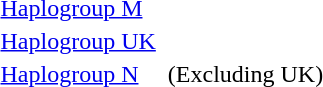<table>
<tr>
<td><a href='#'>Haplogroup M</a></td>
<td></td>
</tr>
<tr>
<td><a href='#'>Haplogroup UK</a></td>
<td></td>
</tr>
<tr>
<td><a href='#'>Haplogroup N</a></td>
<td></td>
<td>(Excluding UK)</td>
</tr>
</table>
